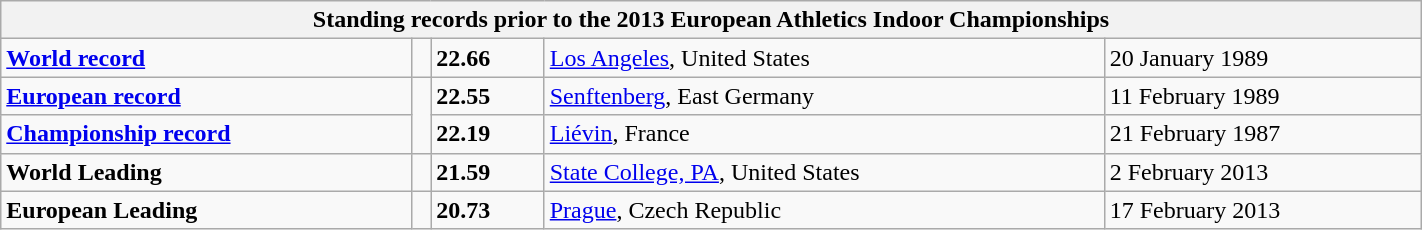<table class="wikitable" width=75%>
<tr>
<th colspan="5">Standing records prior to the 2013 European Athletics Indoor Championships</th>
</tr>
<tr>
<td><strong><a href='#'>World record</a></strong></td>
<td></td>
<td><strong>22.66</strong></td>
<td><a href='#'>Los Angeles</a>, United States</td>
<td>20 January 1989</td>
</tr>
<tr>
<td><strong><a href='#'>European record</a></strong></td>
<td rowspan=2></td>
<td><strong>22.55</strong></td>
<td><a href='#'>Senftenberg</a>, East Germany</td>
<td>11 February 1989</td>
</tr>
<tr>
<td><strong><a href='#'>Championship record</a></strong></td>
<td><strong>22.19</strong></td>
<td><a href='#'>Liévin</a>, France</td>
<td>21 February 1987</td>
</tr>
<tr>
<td><strong>World Leading</strong></td>
<td></td>
<td><strong>21.59</strong></td>
<td><a href='#'>State College, PA</a>, United States</td>
<td>2 February 2013</td>
</tr>
<tr>
<td><strong>European Leading</strong></td>
<td></td>
<td><strong>20.73</strong></td>
<td><a href='#'>Prague</a>, Czech Republic</td>
<td>17 February 2013</td>
</tr>
</table>
